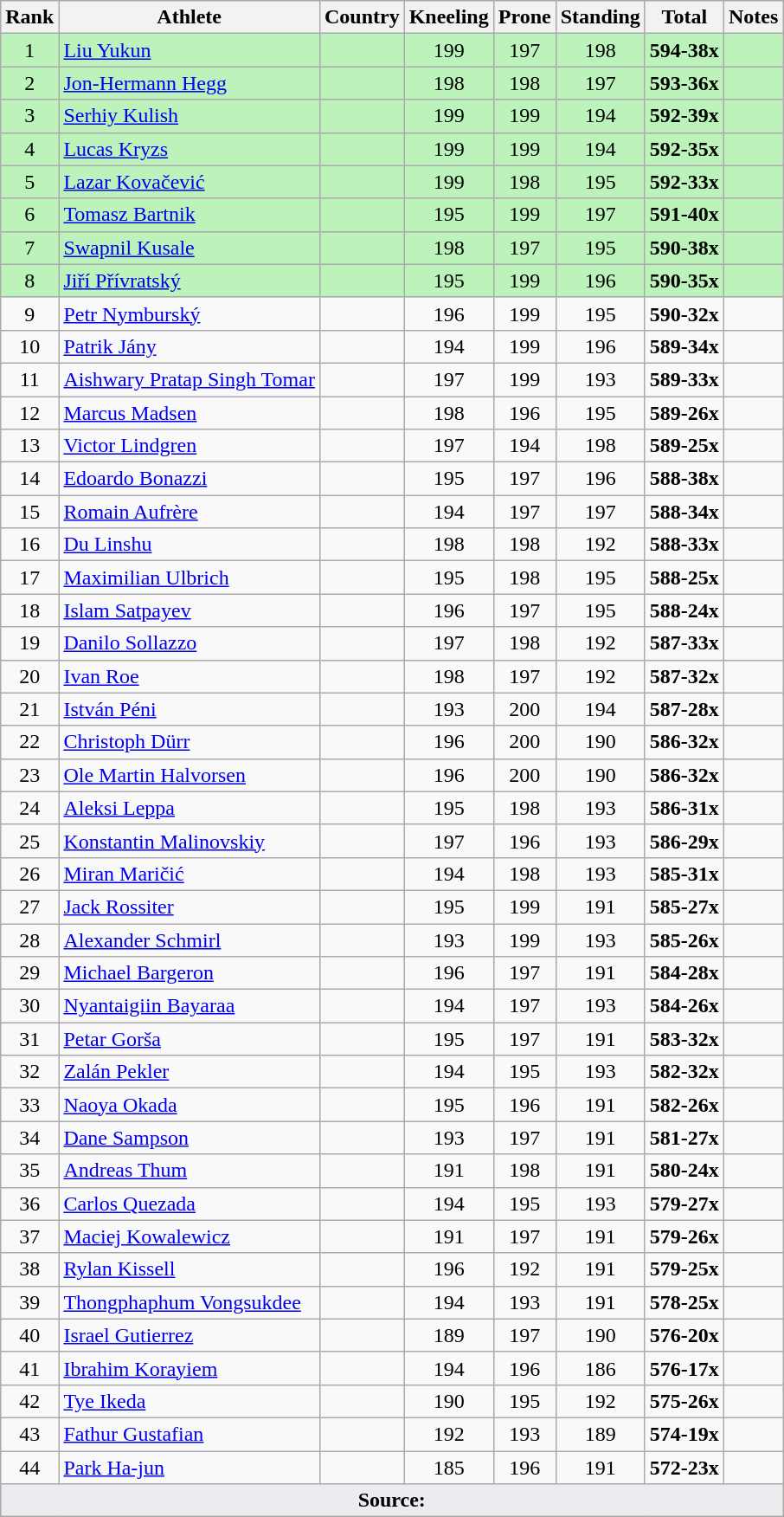<table class="wikitable sortable" style="text-align:center">
<tr>
<th>Rank</th>
<th>Athlete</th>
<th>Country</th>
<th>Kneeling</th>
<th>Prone</th>
<th>Standing</th>
<th>Total</th>
<th>Notes</th>
</tr>
<tr bgcolor=bbf3bb>
<td>1</td>
<td align=left><a href='#'>Liu Yukun</a></td>
<td align=left></td>
<td>199</td>
<td>197</td>
<td>198</td>
<td><strong>594-38x</strong></td>
<td></td>
</tr>
<tr bgcolor=bbf3bb>
<td>2</td>
<td align=left><a href='#'>Jon-Hermann Hegg</a></td>
<td align=left></td>
<td>198</td>
<td>198</td>
<td>197</td>
<td><strong>593-36x</strong></td>
<td></td>
</tr>
<tr bgcolor=bbf3bb>
<td>3</td>
<td align=left><a href='#'>Serhiy Kulish</a></td>
<td align=left></td>
<td>199</td>
<td>199</td>
<td>194</td>
<td><strong>592-39x</strong></td>
<td></td>
</tr>
<tr bgcolor=bbf3bb>
<td>4</td>
<td align=left><a href='#'>Lucas Kryzs</a></td>
<td align=left></td>
<td>199</td>
<td>199</td>
<td>194</td>
<td><strong>592-35x</strong></td>
<td></td>
</tr>
<tr bgcolor=bbf3bb>
<td>5</td>
<td align=left><a href='#'>Lazar Kovačević</a></td>
<td align="left"></td>
<td>199</td>
<td>198</td>
<td>195</td>
<td><strong>592-33x</strong></td>
<td></td>
</tr>
<tr bgcolor=bbf3bb>
<td>6</td>
<td align=left><a href='#'>Tomasz Bartnik</a></td>
<td align=left></td>
<td>195</td>
<td>199</td>
<td>197</td>
<td><strong>591-40x</strong></td>
<td></td>
</tr>
<tr bgcolor=bbf3bb>
<td>7</td>
<td align=left><a href='#'>Swapnil Kusale</a></td>
<td align=left></td>
<td>198</td>
<td>197</td>
<td>195</td>
<td><strong>590-38x</strong></td>
<td></td>
</tr>
<tr bgcolor=bbf3bb>
<td>8</td>
<td align=left><a href='#'>Jiří Přívratský</a></td>
<td align=left></td>
<td>195</td>
<td>199</td>
<td>196</td>
<td><strong>590-35x</strong></td>
<td></td>
</tr>
<tr>
<td>9</td>
<td align=left><a href='#'>Petr Nymburský</a></td>
<td align=left></td>
<td>196</td>
<td>199</td>
<td>195</td>
<td><strong>590-32x</strong></td>
<td></td>
</tr>
<tr>
<td>10</td>
<td align=left><a href='#'>Patrik Jány</a></td>
<td align=left></td>
<td>194</td>
<td>199</td>
<td>196</td>
<td><strong>589-34x</strong></td>
<td></td>
</tr>
<tr>
<td>11</td>
<td align=left><a href='#'>Aishwary Pratap Singh Tomar</a></td>
<td align=left></td>
<td>197</td>
<td>199</td>
<td>193</td>
<td><strong>589-33x</strong></td>
<td></td>
</tr>
<tr>
<td>12</td>
<td align=left><a href='#'>Marcus Madsen</a></td>
<td align=left></td>
<td>198</td>
<td>196</td>
<td>195</td>
<td><strong>589-26x</strong></td>
<td></td>
</tr>
<tr>
<td>13</td>
<td align=left><a href='#'>Victor Lindgren</a></td>
<td align=left></td>
<td>197</td>
<td>194</td>
<td>198</td>
<td><strong>589-25x</strong></td>
<td></td>
</tr>
<tr>
<td>14</td>
<td align=left><a href='#'>Edoardo Bonazzi</a></td>
<td align=left></td>
<td>195</td>
<td>197</td>
<td>196</td>
<td><strong>588-38x</strong></td>
<td></td>
</tr>
<tr>
<td>15</td>
<td align=left><a href='#'>Romain Aufrère</a></td>
<td align=left></td>
<td>194</td>
<td>197</td>
<td>197</td>
<td><strong>588-34x</strong></td>
<td></td>
</tr>
<tr>
<td>16</td>
<td align=left><a href='#'>Du Linshu</a></td>
<td align=left></td>
<td>198</td>
<td>198</td>
<td>192</td>
<td><strong>588-33x</strong></td>
<td></td>
</tr>
<tr>
<td>17</td>
<td align=left><a href='#'>Maximilian Ulbrich</a></td>
<td align=left></td>
<td>195</td>
<td>198</td>
<td>195</td>
<td><strong>588-25x</strong></td>
<td></td>
</tr>
<tr>
<td>18</td>
<td align=left><a href='#'>Islam Satpayev</a></td>
<td align=left></td>
<td>196</td>
<td>197</td>
<td>195</td>
<td><strong>588-24x</strong></td>
<td></td>
</tr>
<tr>
<td>19</td>
<td align=left><a href='#'>Danilo Sollazzo</a></td>
<td align=left></td>
<td>197</td>
<td>198</td>
<td>192</td>
<td><strong>587-33x</strong></td>
<td></td>
</tr>
<tr>
<td>20</td>
<td align=left><a href='#'>Ivan Roe</a></td>
<td align=left></td>
<td>198</td>
<td>197</td>
<td>192</td>
<td><strong>587-32x</strong></td>
<td></td>
</tr>
<tr>
<td>21</td>
<td align=left><a href='#'>István Péni</a></td>
<td align=left></td>
<td>193</td>
<td>200</td>
<td>194</td>
<td><strong>587-28x</strong></td>
<td></td>
</tr>
<tr>
<td>22</td>
<td align=left><a href='#'>Christoph Dürr</a></td>
<td align=left></td>
<td>196</td>
<td>200</td>
<td>190</td>
<td><strong>586-32x</strong></td>
<td></td>
</tr>
<tr>
<td>23</td>
<td align=left><a href='#'>Ole Martin Halvorsen</a></td>
<td align=left></td>
<td>196</td>
<td>200</td>
<td>190</td>
<td><strong>586-32x</strong></td>
<td></td>
</tr>
<tr>
<td>24</td>
<td align=left><a href='#'>Aleksi Leppa</a></td>
<td align=left></td>
<td>195</td>
<td>198</td>
<td>193</td>
<td><strong>586-31x</strong></td>
<td></td>
</tr>
<tr>
<td>25</td>
<td align=left><a href='#'>Konstantin Malinovskiy</a></td>
<td align=left></td>
<td>197</td>
<td>196</td>
<td>193</td>
<td><strong>586-29x</strong></td>
<td></td>
</tr>
<tr>
<td>26</td>
<td align=left><a href='#'>Miran Maričić</a></td>
<td align=left></td>
<td>194</td>
<td>198</td>
<td>193</td>
<td><strong>585-31x</strong></td>
<td></td>
</tr>
<tr>
<td>27</td>
<td align=left><a href='#'>Jack Rossiter</a></td>
<td align=left></td>
<td>195</td>
<td>199</td>
<td>191</td>
<td><strong>585-27x</strong></td>
<td></td>
</tr>
<tr>
<td>28</td>
<td align=left><a href='#'>Alexander Schmirl</a></td>
<td align=left></td>
<td>193</td>
<td>199</td>
<td>193</td>
<td><strong>585-26x</strong></td>
<td></td>
</tr>
<tr>
<td>29</td>
<td align=left><a href='#'>Michael Bargeron</a></td>
<td align=left></td>
<td>196</td>
<td>197</td>
<td>191</td>
<td><strong>584-28x</strong></td>
<td></td>
</tr>
<tr>
<td>30</td>
<td align=left><a href='#'>Nyantaigiin Bayaraa</a></td>
<td align=left></td>
<td>194</td>
<td>197</td>
<td>193</td>
<td><strong>584-26x</strong></td>
<td></td>
</tr>
<tr>
<td>31</td>
<td align=left><a href='#'>Petar Gorša</a></td>
<td align=left></td>
<td>195</td>
<td>197</td>
<td>191</td>
<td><strong>583-32x</strong></td>
<td></td>
</tr>
<tr>
<td>32</td>
<td align=left><a href='#'>Zalán Pekler</a></td>
<td align=left></td>
<td>194</td>
<td>195</td>
<td>193</td>
<td><strong>582-32x</strong></td>
<td></td>
</tr>
<tr>
<td>33</td>
<td align=left><a href='#'>Naoya Okada</a></td>
<td align=left></td>
<td>195</td>
<td>196</td>
<td>191</td>
<td><strong>582-26x</strong></td>
<td></td>
</tr>
<tr>
<td>34</td>
<td align=left><a href='#'>Dane Sampson</a></td>
<td align=left></td>
<td>193</td>
<td>197</td>
<td>191</td>
<td><strong>581-27x</strong></td>
<td></td>
</tr>
<tr>
<td>35</td>
<td align=left><a href='#'>Andreas Thum</a></td>
<td align=left></td>
<td>191</td>
<td>198</td>
<td>191</td>
<td><strong>580-24x</strong></td>
<td></td>
</tr>
<tr>
<td>36</td>
<td align=left><a href='#'>Carlos Quezada</a></td>
<td align=left></td>
<td>194</td>
<td>195</td>
<td>193</td>
<td><strong>579-27x</strong></td>
<td></td>
</tr>
<tr>
<td>37</td>
<td align=left><a href='#'>Maciej Kowalewicz</a></td>
<td align=left></td>
<td>191</td>
<td>197</td>
<td>191</td>
<td><strong>579-26x</strong></td>
<td></td>
</tr>
<tr>
<td>38</td>
<td align=left><a href='#'>Rylan Kissell</a></td>
<td align=left></td>
<td>196</td>
<td>192</td>
<td>191</td>
<td><strong>579-25x</strong></td>
<td></td>
</tr>
<tr>
<td>39</td>
<td align=left><a href='#'>Thongphaphum Vongsukdee</a></td>
<td align=left></td>
<td>194</td>
<td>193</td>
<td>191</td>
<td><strong>578-25x</strong></td>
<td></td>
</tr>
<tr>
<td>40</td>
<td align=left><a href='#'>Israel Gutierrez</a></td>
<td align=left></td>
<td>189</td>
<td>197</td>
<td>190</td>
<td><strong>576-20x</strong></td>
<td></td>
</tr>
<tr>
<td>41</td>
<td align=left><a href='#'>Ibrahim Korayiem</a></td>
<td align=left></td>
<td>194</td>
<td>196</td>
<td>186</td>
<td><strong>576-17x</strong></td>
<td></td>
</tr>
<tr>
<td>42</td>
<td align=left><a href='#'>Tye Ikeda</a></td>
<td align=left></td>
<td>190</td>
<td>195</td>
<td>192</td>
<td><strong>575-26x</strong></td>
<td></td>
</tr>
<tr>
<td>43</td>
<td align=left><a href='#'>Fathur Gustafian</a></td>
<td align=left></td>
<td>192</td>
<td>193</td>
<td>189</td>
<td><strong>574-19x</strong></td>
<td></td>
</tr>
<tr>
<td>44</td>
<td align=left><a href='#'>Park Ha-jun</a></td>
<td align=left></td>
<td>185</td>
<td>196</td>
<td>191</td>
<td><strong>572-23x</strong></td>
<td></td>
</tr>
<tr>
<td colspan="8" style="background-color:#EAECF0;text-align:center"><strong>Source:</strong></td>
</tr>
</table>
